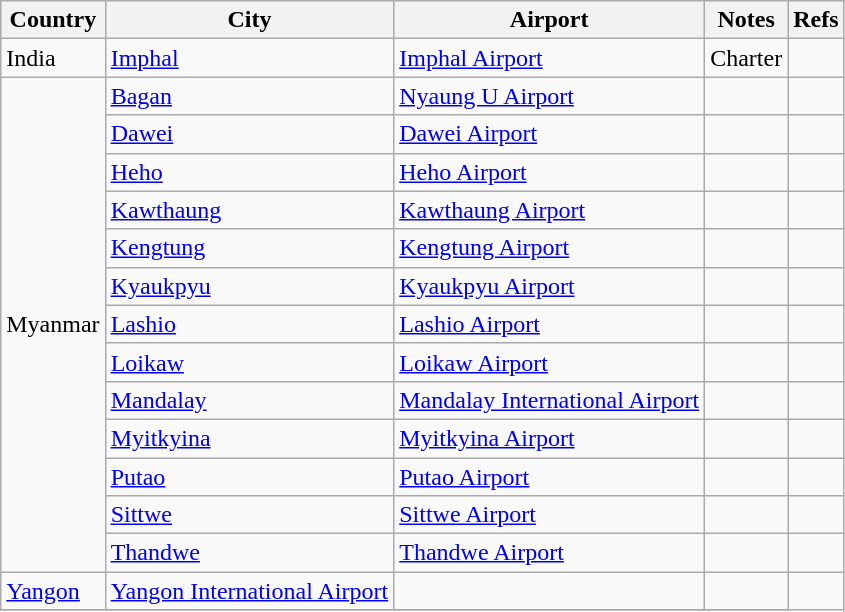<table class="wikitable sortable">
<tr>
<th>Country</th>
<th>City</th>
<th>Airport</th>
<th>Notes</th>
<th class="unsortable">Refs</th>
</tr>
<tr>
<td>India</td>
<td><a href='#'>Imphal</a></td>
<td><a href='#'>Imphal Airport</a></td>
<td>Charter</td>
<td align=center></td>
</tr>
<tr>
<td rowspan="13">Myanmar</td>
<td><a href='#'>Bagan</a></td>
<td><a href='#'>Nyaung U Airport</a></td>
<td align=center></td>
<td align=center></td>
</tr>
<tr>
<td><a href='#'>Dawei</a></td>
<td><a href='#'>Dawei Airport</a></td>
<td align=center></td>
<td align=center></td>
</tr>
<tr>
<td><a href='#'>Heho</a></td>
<td><a href='#'>Heho Airport</a></td>
<td align=center></td>
<td align=center></td>
</tr>
<tr>
<td><a href='#'>Kawthaung</a></td>
<td><a href='#'>Kawthaung Airport</a></td>
<td align=center></td>
<td align=center></td>
</tr>
<tr>
<td><a href='#'>Kengtung</a></td>
<td><a href='#'>Kengtung Airport</a></td>
<td align=center></td>
<td align=center></td>
</tr>
<tr>
<td><a href='#'>Kyaukpyu</a></td>
<td><a href='#'>Kyaukpyu Airport</a></td>
<td align=center></td>
<td align=center></td>
</tr>
<tr>
<td><a href='#'>Lashio</a></td>
<td><a href='#'>Lashio Airport</a></td>
<td align=center></td>
<td align=center></td>
</tr>
<tr>
<td><a href='#'>Loikaw</a></td>
<td><a href='#'>Loikaw Airport</a></td>
<td align=center></td>
</tr>
<tr>
<td><a href='#'>Mandalay</a></td>
<td><a href='#'>Mandalay International Airport</a></td>
<td></td>
<td align=center></td>
</tr>
<tr>
<td><a href='#'>Myitkyina</a></td>
<td><a href='#'>Myitkyina Airport</a></td>
<td align=center></td>
<td align=center></td>
</tr>
<tr>
<td><a href='#'>Putao</a></td>
<td><a href='#'>Putao Airport</a></td>
<td align=center></td>
<td align=center></td>
</tr>
<tr>
<td><a href='#'>Sittwe</a></td>
<td><a href='#'>Sittwe Airport</a></td>
<td align=center></td>
<td align=center></td>
</tr>
<tr>
<td><a href='#'>Thandwe</a></td>
<td><a href='#'>Thandwe Airport</a></td>
<td align=center></td>
<td align=center></td>
</tr>
<tr>
<td><a href='#'>Yangon</a></td>
<td><a href='#'>Yangon International Airport</a></td>
<td></td>
<td align=center></td>
</tr>
<tr>
</tr>
</table>
